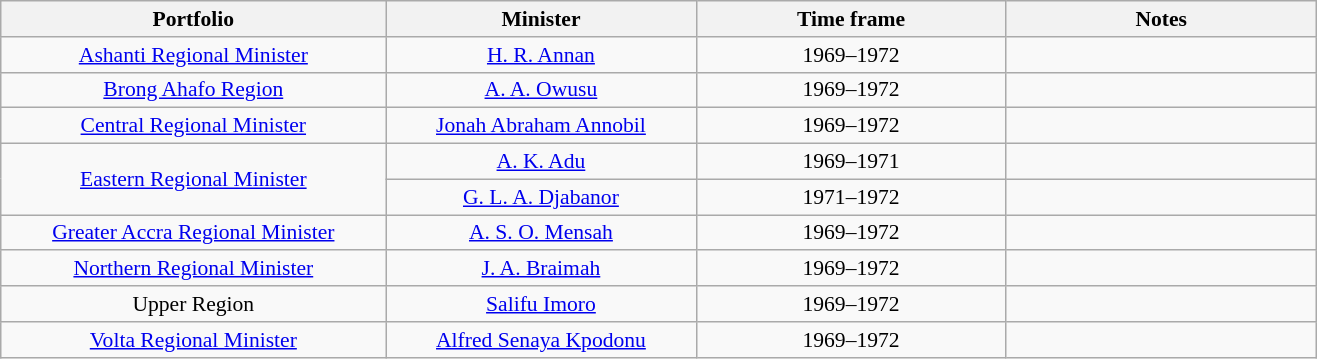<table class="wikitable" style="font-size:90%; text-align:center;">
<tr>
<th width=250>Portfolio</th>
<th width=200>Minister</th>
<th width=200>Time frame</th>
<th width=200>Notes</th>
</tr>
<tr>
<td><a href='#'>Ashanti Regional Minister</a></td>
<td><a href='#'>H. R. Annan</a></td>
<td>1969–1972</td>
<td></td>
</tr>
<tr>
<td><a href='#'>Brong Ahafo Region</a></td>
<td><a href='#'>A. A. Owusu</a></td>
<td>1969–1972</td>
<td></td>
</tr>
<tr>
<td><a href='#'>Central Regional Minister</a></td>
<td><a href='#'>Jonah Abraham Annobil</a></td>
<td>1969–1972</td>
<td></td>
</tr>
<tr>
<td rowspan="2"><a href='#'>Eastern Regional Minister</a></td>
<td><a href='#'>A. K. Adu</a></td>
<td>1969–1971</td>
<td></td>
</tr>
<tr>
<td><a href='#'>G. L. A. Djabanor</a></td>
<td>1971–1972</td>
<td></td>
</tr>
<tr>
<td><a href='#'>Greater Accra Regional Minister</a></td>
<td><a href='#'>A. S. O. Mensah</a></td>
<td>1969–1972</td>
<td></td>
</tr>
<tr>
<td><a href='#'>Northern Regional Minister</a></td>
<td><a href='#'>J. A. Braimah</a></td>
<td>1969–1972</td>
<td></td>
</tr>
<tr>
<td>Upper Region</td>
<td><a href='#'>Salifu Imoro</a></td>
<td>1969–1972</td>
<td></td>
</tr>
<tr>
<td><a href='#'>Volta Regional Minister</a></td>
<td><a href='#'>Alfred Senaya Kpodonu</a></td>
<td>1969–1972</td>
<td></td>
</tr>
</table>
